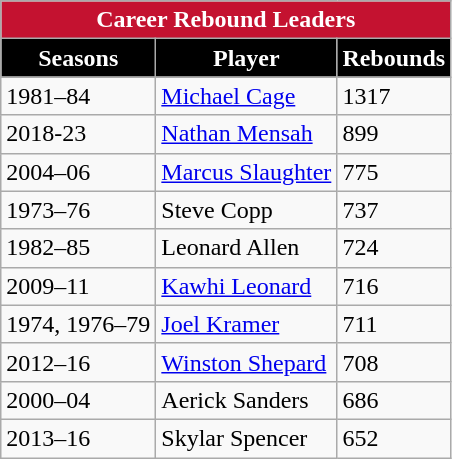<table class="wikitable" style="float:left; margin-right:1em">
<tr>
<th style="background:#C41230; color:white;" colspan=6>Career Rebound Leaders</th>
</tr>
<tr>
<th style="background:black; color:white;">Seasons</th>
<th style="background:black; color:white;">Player</th>
<th style="background:black; color:white;">Rebounds</th>
</tr>
<tr>
<td>1981–84</td>
<td><a href='#'>Michael Cage</a></td>
<td>1317</td>
</tr>
<tr>
<td>2018-23</td>
<td><a href='#'>Nathan Mensah</a></td>
<td>899</td>
</tr>
<tr>
<td>2004–06</td>
<td><a href='#'>Marcus Slaughter</a></td>
<td>775</td>
</tr>
<tr>
<td>1973–76</td>
<td>Steve Copp</td>
<td>737</td>
</tr>
<tr>
<td>1982–85</td>
<td>Leonard Allen</td>
<td>724</td>
</tr>
<tr>
<td>2009–11</td>
<td><a href='#'>Kawhi Leonard</a></td>
<td>716</td>
</tr>
<tr>
<td>1974, 1976–79</td>
<td><a href='#'>Joel Kramer</a></td>
<td>711</td>
</tr>
<tr>
<td>2012–16</td>
<td><a href='#'>Winston Shepard</a></td>
<td>708</td>
</tr>
<tr>
<td>2000–04</td>
<td>Aerick Sanders</td>
<td>686</td>
</tr>
<tr>
<td>2013–16</td>
<td>Skylar Spencer</td>
<td>652</td>
</tr>
</table>
